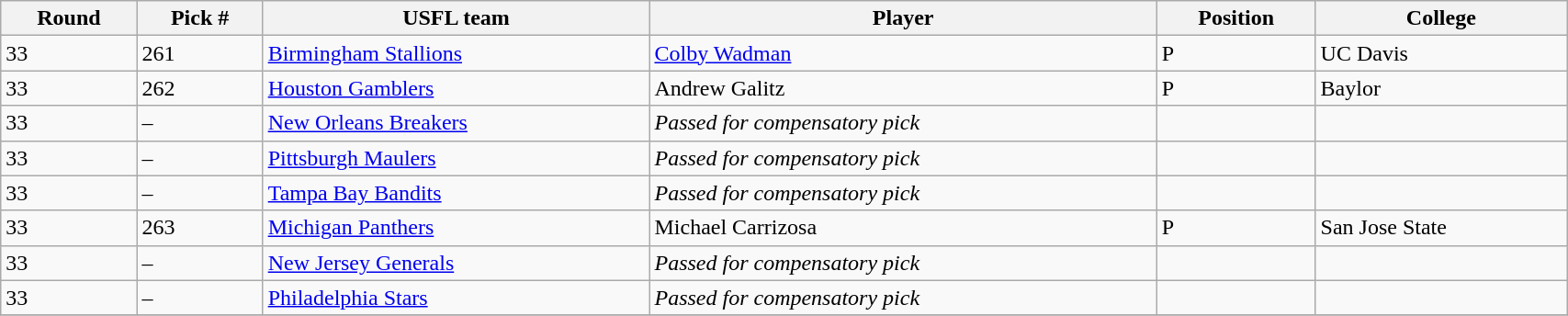<table class="wikitable sortable sortable" style="width: 90%">
<tr>
<th>Round</th>
<th>Pick #</th>
<th>USFL team</th>
<th>Player</th>
<th>Position</th>
<th>College</th>
</tr>
<tr>
<td>33</td>
<td>261</td>
<td><a href='#'>Birmingham Stallions</a></td>
<td><a href='#'>Colby Wadman</a></td>
<td>P</td>
<td>UC Davis</td>
</tr>
<tr>
<td>33</td>
<td>262</td>
<td><a href='#'>Houston Gamblers</a></td>
<td>Andrew Galitz</td>
<td>P</td>
<td>Baylor</td>
</tr>
<tr>
<td>33</td>
<td>–</td>
<td><a href='#'>New Orleans Breakers</a></td>
<td><em>Passed for compensatory pick</em></td>
<td></td>
<td></td>
</tr>
<tr>
<td>33</td>
<td>–</td>
<td><a href='#'>Pittsburgh Maulers</a></td>
<td><em>Passed for compensatory pick</em></td>
<td></td>
<td></td>
</tr>
<tr>
<td>33</td>
<td>–</td>
<td><a href='#'>Tampa Bay Bandits</a></td>
<td><em>Passed for compensatory pick</em></td>
<td></td>
<td></td>
</tr>
<tr>
<td>33</td>
<td>263</td>
<td><a href='#'>Michigan Panthers</a></td>
<td>Michael Carrizosa</td>
<td>P</td>
<td>San Jose State</td>
</tr>
<tr>
<td>33</td>
<td>–</td>
<td><a href='#'>New Jersey Generals</a></td>
<td><em>Passed for compensatory pick</em></td>
<td></td>
<td></td>
</tr>
<tr>
<td>33</td>
<td>–</td>
<td><a href='#'>Philadelphia Stars</a></td>
<td><em>Passed for compensatory pick</em></td>
<td></td>
<td></td>
</tr>
<tr>
</tr>
</table>
